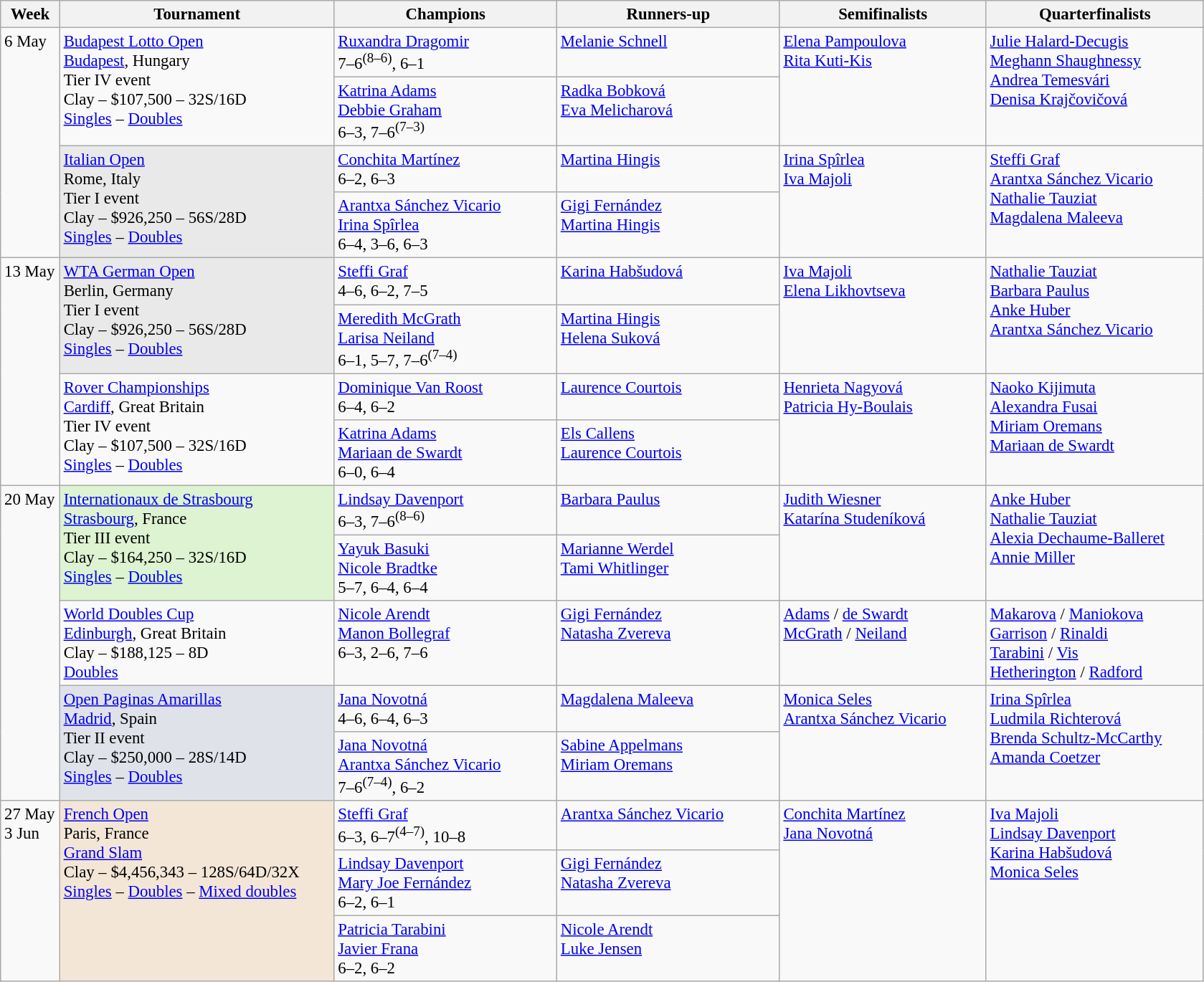<table class=wikitable style=font-size:95%>
<tr>
<th style="width:48px;">Week</th>
<th style="width:248px;">Tournament</th>
<th style="width:200px;">Champions</th>
<th style="width:200px;">Runners-up</th>
<th style="width:185px;">Semifinalists</th>
<th style="width:195px;">Quarterfinalists</th>
</tr>
<tr valign=top>
<td rowspan=4>6 May</td>
<td rowspan=2><a href='#'>Budapest Lotto Open</a><br> <a href='#'>Budapest</a>, Hungary<br>Tier IV event<br>Clay – $107,500 – 32S/16D<br><a href='#'>Singles</a> – <a href='#'>Doubles</a></td>
<td> <a href='#'>Ruxandra Dragomir</a><br>7–6<sup>(8–6)</sup>, 6–1</td>
<td> <a href='#'>Melanie Schnell</a></td>
<td rowspan=2>  <a href='#'>Elena Pampoulova</a><br> <a href='#'>Rita Kuti-Kis</a></td>
<td rowspan=2> <a href='#'>Julie Halard-Decugis</a><br> <a href='#'>Meghann Shaughnessy</a><br> <a href='#'>Andrea Temesvári</a><br> <a href='#'>Denisa Krajčovičová</a></td>
</tr>
<tr valign=top>
<td> <a href='#'>Katrina Adams</a> <br>  <a href='#'>Debbie Graham</a><br> 6–3, 7–6<sup>(7–3)</sup></td>
<td> <a href='#'>Radka Bobková</a> <br>  <a href='#'>Eva Melicharová</a></td>
</tr>
<tr valign=top>
<td bgcolor=#E9E9E9 rowspan=2><a href='#'>Italian Open</a><br> Rome, Italy<br>Tier I event<br>Clay – $926,250 – 56S/28D<br><a href='#'>Singles</a> – <a href='#'>Doubles</a></td>
<td> <a href='#'>Conchita Martínez</a><br>6–2, 6–3</td>
<td> <a href='#'>Martina Hingis</a></td>
<td rowspan=2>  <a href='#'>Irina Spîrlea</a><br> <a href='#'>Iva Majoli</a></td>
<td rowspan=2> <a href='#'>Steffi Graf</a><br> <a href='#'>Arantxa Sánchez Vicario</a><br> <a href='#'>Nathalie Tauziat</a><br> <a href='#'>Magdalena Maleeva</a></td>
</tr>
<tr valign=top>
<td> <a href='#'>Arantxa Sánchez Vicario</a> <br>  <a href='#'>Irina Spîrlea</a><br> 6–4, 3–6, 6–3</td>
<td> <a href='#'>Gigi Fernández</a> <br>  <a href='#'>Martina Hingis</a></td>
</tr>
<tr valign=top>
<td rowspan=4>13 May</td>
<td bgcolor=#E9E9E9 rowspan=2><a href='#'>WTA German Open</a><br> Berlin, Germany<br>Tier I event<br>Clay – $926,250 – 56S/28D<br><a href='#'>Singles</a> – <a href='#'>Doubles</a></td>
<td> <a href='#'>Steffi Graf</a><br>4–6, 6–2, 7–5</td>
<td> <a href='#'>Karina Habšudová</a></td>
<td rowspan=2>  <a href='#'>Iva Majoli</a><br> <a href='#'>Elena Likhovtseva</a></td>
<td rowspan=2> <a href='#'>Nathalie Tauziat</a><br> <a href='#'>Barbara Paulus</a><br> <a href='#'>Anke Huber</a><br> <a href='#'>Arantxa Sánchez Vicario</a></td>
</tr>
<tr valign=top>
<td> <a href='#'>Meredith McGrath</a> <br>  <a href='#'>Larisa Neiland</a><br> 6–1, 5–7, 7–6<sup>(7–4)</sup></td>
<td> <a href='#'>Martina Hingis</a> <br>  <a href='#'>Helena Suková</a></td>
</tr>
<tr valign=top>
<td rowspan=2><a href='#'>Rover Championships</a><br> <a href='#'>Cardiff</a>, Great Britain<br>Tier IV event<br>Clay – $107,500 – 32S/16D<br><a href='#'>Singles</a> – <a href='#'>Doubles</a></td>
<td> <a href='#'>Dominique Van Roost</a><br>6–4, 6–2</td>
<td> <a href='#'>Laurence Courtois</a></td>
<td rowspan=2>  <a href='#'>Henrieta Nagyová</a><br> <a href='#'>Patricia Hy-Boulais</a></td>
<td rowspan=2> <a href='#'>Naoko Kijimuta</a><br> <a href='#'>Alexandra Fusai</a><br> <a href='#'>Miriam Oremans</a><br> <a href='#'>Mariaan de Swardt</a></td>
</tr>
<tr valign=top>
<td> <a href='#'>Katrina Adams</a> <br>  <a href='#'>Mariaan de Swardt</a><br> 6–0, 6–4</td>
<td> <a href='#'>Els Callens</a> <br>  <a href='#'>Laurence Courtois</a></td>
</tr>
<tr valign=top>
<td rowspan=5>20 May</td>
<td bgcolor=#DDF3D1 rowspan=2><a href='#'>Internationaux de Strasbourg</a><br> <a href='#'>Strasbourg</a>, France<br>Tier III event<br>Clay – $164,250 – 32S/16D<br><a href='#'>Singles</a> – <a href='#'>Doubles</a></td>
<td> <a href='#'>Lindsay Davenport</a><br>6–3, 7–6<sup>(8–6)</sup></td>
<td> <a href='#'>Barbara Paulus</a></td>
<td rowspan=2>  <a href='#'>Judith Wiesner</a><br> <a href='#'>Katarína Studeníková</a></td>
<td rowspan=2> <a href='#'>Anke Huber</a><br> <a href='#'>Nathalie Tauziat</a><br> <a href='#'>Alexia Dechaume-Balleret</a><br> <a href='#'>Annie Miller</a></td>
</tr>
<tr valign=top>
<td> <a href='#'>Yayuk Basuki</a> <br>  <a href='#'>Nicole Bradtke</a><br> 5–7, 6–4, 6–4</td>
<td> <a href='#'>Marianne Werdel</a> <br>  <a href='#'>Tami Whitlinger</a></td>
</tr>
<tr valign=top>
<td rowspan=1><a href='#'>World Doubles Cup</a><br> <a href='#'>Edinburgh</a>, Great Britain<br>Clay – $188,125 – 8D<br><a href='#'>Doubles</a></td>
<td> <a href='#'>Nicole Arendt</a> <br>  <a href='#'>Manon Bollegraf</a><br>6–3, 2–6, 7–6</td>
<td> <a href='#'>Gigi Fernández</a> <br>  <a href='#'>Natasha Zvereva</a></td>
<td> <a href='#'>Adams</a> /  <a href='#'>de Swardt</a><br> <a href='#'>McGrath</a> /  <a href='#'>Neiland</a></td>
<td> <a href='#'>Makarova</a> /  <a href='#'>Maniokova</a><br> <a href='#'>Garrison</a> /  <a href='#'>Rinaldi</a> <br>  <a href='#'>Tarabini</a> /  <a href='#'>Vis</a><br> <a href='#'>Hetherington</a> /  <a href='#'>Radford</a></td>
</tr>
<tr valign=top>
<td bgcolor=#dfe2e9 rowspan=2><a href='#'>Open Paginas Amarillas</a><br> <a href='#'>Madrid</a>, Spain<br>Tier II event<br>Clay – $250,000 – 28S/14D<br><a href='#'>Singles</a> – <a href='#'>Doubles</a></td>
<td> <a href='#'>Jana Novotná</a><br>4–6, 6–4, 6–3</td>
<td> <a href='#'>Magdalena Maleeva</a></td>
<td rowspan=2>  <a href='#'>Monica Seles</a><br> <a href='#'>Arantxa Sánchez Vicario</a></td>
<td rowspan=2> <a href='#'>Irina Spîrlea</a><br> <a href='#'>Ludmila Richterová</a><br> <a href='#'>Brenda Schultz-McCarthy</a><br> <a href='#'>Amanda Coetzer</a></td>
</tr>
<tr valign=top>
<td> <a href='#'>Jana Novotná</a> <br>  <a href='#'>Arantxa Sánchez Vicario</a><br> 7–6<sup>(7–4)</sup>, 6–2</td>
<td> <a href='#'>Sabine Appelmans</a> <br>  <a href='#'>Miriam Oremans</a></td>
</tr>
<tr valign=top>
<td rowspan=3>27 May<br>3 Jun</td>
<td bgcolor=#F3E6D7 rowspan=3><a href='#'>French Open</a><br> Paris, France<br><a href='#'>Grand Slam</a><br>Clay – $4,456,343 – 128S/64D/32X<br><a href='#'>Singles</a> – <a href='#'>Doubles</a> – <a href='#'>Mixed doubles</a></td>
<td> <a href='#'>Steffi Graf</a><br>6–3, 6–7<sup>(4–7)</sup>, 10–8</td>
<td> <a href='#'>Arantxa Sánchez Vicario</a></td>
<td rowspan=3>  <a href='#'>Conchita Martínez</a><br> <a href='#'>Jana Novotná</a></td>
<td rowspan=3> <a href='#'>Iva Majoli</a><br> <a href='#'>Lindsay Davenport</a><br> <a href='#'>Karina Habšudová</a><br> <a href='#'>Monica Seles</a></td>
</tr>
<tr valign=top>
<td> <a href='#'>Lindsay Davenport</a> <br>  <a href='#'>Mary Joe Fernández</a><br> 6–2, 6–1</td>
<td> <a href='#'>Gigi Fernández</a> <br>  <a href='#'>Natasha Zvereva</a></td>
</tr>
<tr valign=top>
<td> <a href='#'>Patricia Tarabini</a> <br>  <a href='#'>Javier Frana</a><br>6–2, 6–2</td>
<td> <a href='#'>Nicole Arendt</a> <br>  <a href='#'>Luke Jensen</a></td>
</tr>
</table>
